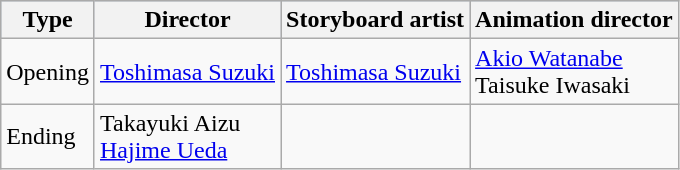<table class="wikitable">
<tr style="background:#b0c4de; text-align:center;">
<th>Type</th>
<th>Director</th>
<th>Storyboard artist</th>
<th>Animation director</th>
</tr>
<tr>
<td>Opening</td>
<td><a href='#'>Toshimasa Suzuki</a></td>
<td><a href='#'>Toshimasa Suzuki</a></td>
<td><a href='#'>Akio Watanabe</a><br>Taisuke Iwasaki</td>
</tr>
<tr>
<td>Ending</td>
<td>Takayuki Aizu<br><a href='#'>Hajime Ueda</a></td>
<td></td>
<td></td>
</tr>
</table>
